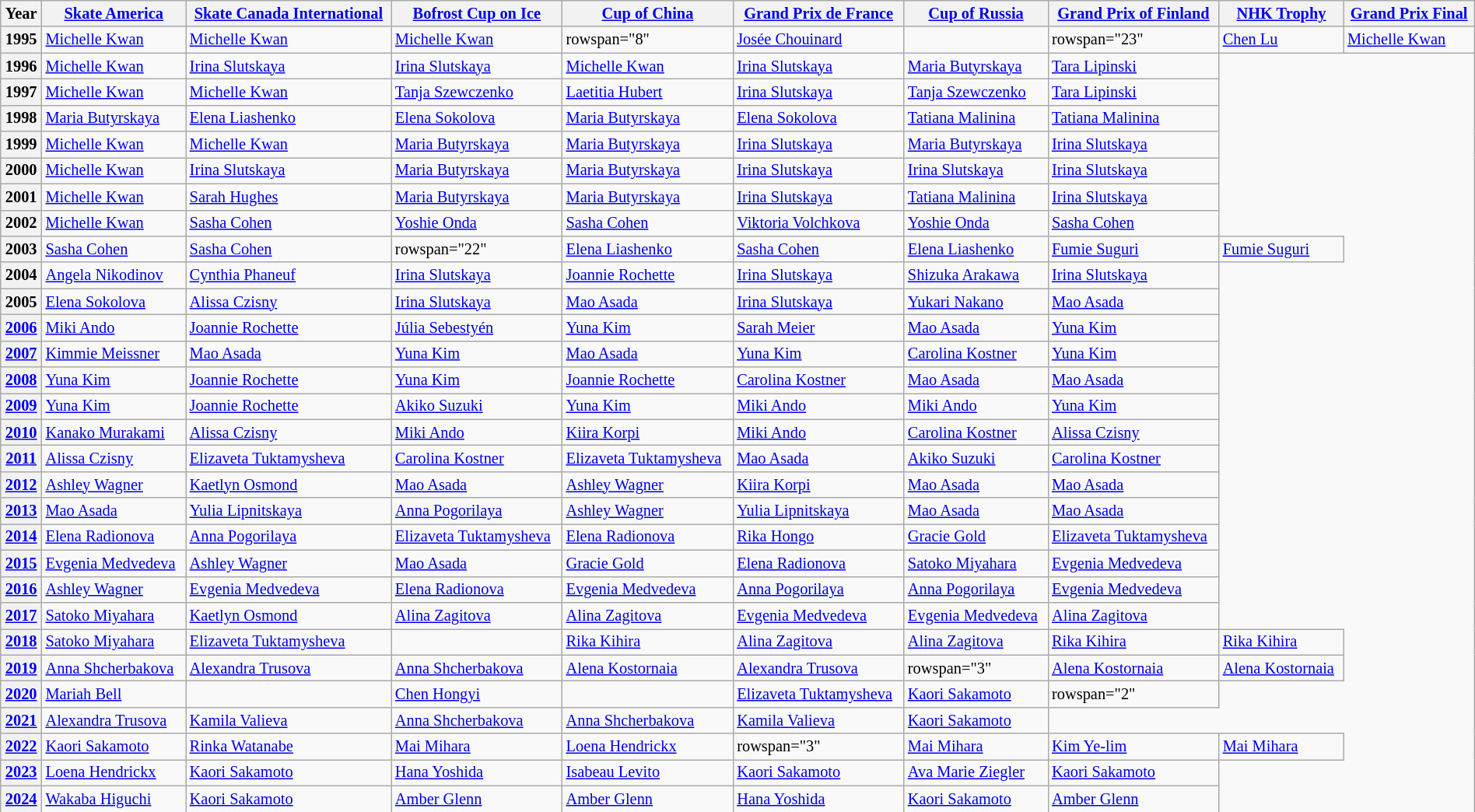<table class="wikitable unsortable" style="font-size:85%; width:100%">
<tr>
<th scope="col">Year</th>
<th scope="col"><a href='#'>Skate America</a></th>
<th scope="col"><a href='#'>Skate Canada International</a></th>
<th scope="col"><a href='#'>Bofrost Cup on Ice</a></th>
<th scope="col"><a href='#'>Cup of China</a></th>
<th scope="col"><a href='#'>Grand Prix de France</a></th>
<th scope="col"><a href='#'>Cup of Russia</a></th>
<th scope="col"><a href='#'>Grand Prix of Finland</a></th>
<th scope="col"><a href='#'>NHK Trophy</a></th>
<th scope="col"><a href='#'>Grand Prix Final</a></th>
</tr>
<tr>
<th scope="row">1995</th>
<td> <a href='#'>Michelle Kwan</a></td>
<td> <a href='#'>Michelle Kwan</a></td>
<td> <a href='#'>Michelle Kwan</a></td>
<td>rowspan="8" </td>
<td> <a href='#'>Josée Chouinard</a></td>
<td></td>
<td>rowspan="23" </td>
<td> <a href='#'>Chen Lu</a></td>
<td> <a href='#'>Michelle Kwan</a></td>
</tr>
<tr>
<th scope="row">1996</th>
<td> <a href='#'>Michelle Kwan</a></td>
<td> <a href='#'>Irina Slutskaya</a></td>
<td> <a href='#'>Irina Slutskaya</a></td>
<td> <a href='#'>Michelle Kwan</a></td>
<td> <a href='#'>Irina Slutskaya</a></td>
<td> <a href='#'>Maria Butyrskaya</a></td>
<td> <a href='#'>Tara Lipinski</a></td>
</tr>
<tr>
<th scope="row">1997</th>
<td> <a href='#'>Michelle Kwan</a></td>
<td> <a href='#'>Michelle Kwan</a></td>
<td> <a href='#'>Tanja Szewczenko</a></td>
<td> <a href='#'>Laetitia Hubert</a></td>
<td> <a href='#'>Irina Slutskaya</a></td>
<td> <a href='#'>Tanja Szewczenko</a></td>
<td> <a href='#'>Tara Lipinski</a></td>
</tr>
<tr>
<th scope="row">1998</th>
<td> <a href='#'>Maria Butyrskaya</a></td>
<td> <a href='#'>Elena Liashenko</a></td>
<td> <a href='#'>Elena Sokolova</a></td>
<td> <a href='#'>Maria Butyrskaya</a></td>
<td> <a href='#'>Elena Sokolova</a></td>
<td> <a href='#'>Tatiana Malinina</a></td>
<td> <a href='#'>Tatiana Malinina</a></td>
</tr>
<tr>
<th scope="row">1999</th>
<td> <a href='#'>Michelle Kwan</a></td>
<td> <a href='#'>Michelle Kwan</a></td>
<td> <a href='#'>Maria Butyrskaya</a></td>
<td> <a href='#'>Maria Butyrskaya</a></td>
<td> <a href='#'>Irina Slutskaya</a></td>
<td> <a href='#'>Maria Butyrskaya</a></td>
<td> <a href='#'>Irina Slutskaya</a></td>
</tr>
<tr>
<th scope="row">2000</th>
<td> <a href='#'>Michelle Kwan</a></td>
<td> <a href='#'>Irina Slutskaya</a></td>
<td> <a href='#'>Maria Butyrskaya</a></td>
<td> <a href='#'>Maria Butyrskaya</a></td>
<td> <a href='#'>Irina Slutskaya</a></td>
<td> <a href='#'>Irina Slutskaya</a></td>
<td> <a href='#'>Irina Slutskaya</a></td>
</tr>
<tr>
<th scope="row">2001</th>
<td> <a href='#'>Michelle Kwan</a></td>
<td> <a href='#'>Sarah Hughes</a></td>
<td> <a href='#'>Maria Butyrskaya</a></td>
<td> <a href='#'>Maria Butyrskaya</a></td>
<td> <a href='#'>Irina Slutskaya</a></td>
<td> <a href='#'>Tatiana Malinina</a></td>
<td> <a href='#'>Irina Slutskaya</a></td>
</tr>
<tr>
<th scope="row">2002</th>
<td> <a href='#'>Michelle Kwan</a></td>
<td> <a href='#'>Sasha Cohen</a></td>
<td> <a href='#'>Yoshie Onda</a></td>
<td> <a href='#'>Sasha Cohen</a></td>
<td> <a href='#'>Viktoria Volchkova</a></td>
<td> <a href='#'>Yoshie Onda</a></td>
<td> <a href='#'>Sasha Cohen</a></td>
</tr>
<tr>
<th scope="row">2003</th>
<td> <a href='#'>Sasha Cohen</a></td>
<td> <a href='#'>Sasha Cohen</a></td>
<td>rowspan="22" </td>
<td> <a href='#'>Elena Liashenko</a></td>
<td> <a href='#'>Sasha Cohen</a></td>
<td> <a href='#'>Elena Liashenko</a></td>
<td> <a href='#'>Fumie Suguri</a></td>
<td> <a href='#'>Fumie Suguri</a></td>
</tr>
<tr>
<th scope="row">2004</th>
<td> <a href='#'>Angela Nikodinov</a></td>
<td> <a href='#'>Cynthia Phaneuf</a></td>
<td> <a href='#'>Irina Slutskaya</a></td>
<td> <a href='#'>Joannie Rochette</a></td>
<td> <a href='#'>Irina Slutskaya</a></td>
<td> <a href='#'>Shizuka Arakawa</a></td>
<td> <a href='#'>Irina Slutskaya</a></td>
</tr>
<tr>
<th scope="row">2005</th>
<td> <a href='#'>Elena Sokolova</a></td>
<td> <a href='#'>Alissa Czisny</a></td>
<td> <a href='#'>Irina Slutskaya</a></td>
<td> <a href='#'>Mao Asada</a></td>
<td> <a href='#'>Irina Slutskaya</a></td>
<td> <a href='#'>Yukari Nakano</a></td>
<td> <a href='#'>Mao Asada</a></td>
</tr>
<tr>
<th scope="row"><a href='#'>2006</a></th>
<td> <a href='#'>Miki Ando</a></td>
<td> <a href='#'>Joannie Rochette</a></td>
<td> <a href='#'>Júlia Sebestyén</a></td>
<td> <a href='#'>Yuna Kim</a></td>
<td> <a href='#'>Sarah Meier</a></td>
<td> <a href='#'>Mao Asada</a></td>
<td> <a href='#'>Yuna Kim</a></td>
</tr>
<tr>
<th scope="row"><a href='#'>2007</a></th>
<td> <a href='#'>Kimmie Meissner</a></td>
<td> <a href='#'>Mao Asada</a></td>
<td> <a href='#'>Yuna Kim</a></td>
<td> <a href='#'>Mao Asada</a></td>
<td> <a href='#'>Yuna Kim</a></td>
<td> <a href='#'>Carolina Kostner</a></td>
<td> <a href='#'>Yuna Kim</a></td>
</tr>
<tr>
<th scope="row"><a href='#'>2008</a></th>
<td> <a href='#'>Yuna Kim</a></td>
<td> <a href='#'>Joannie Rochette</a></td>
<td> <a href='#'>Yuna Kim</a></td>
<td> <a href='#'>Joannie Rochette</a></td>
<td> <a href='#'>Carolina Kostner</a></td>
<td> <a href='#'>Mao Asada</a></td>
<td> <a href='#'>Mao Asada</a></td>
</tr>
<tr>
<th scope="row"><a href='#'>2009</a></th>
<td> <a href='#'>Yuna Kim</a></td>
<td> <a href='#'>Joannie Rochette</a></td>
<td> <a href='#'>Akiko Suzuki</a></td>
<td> <a href='#'>Yuna Kim</a></td>
<td> <a href='#'>Miki Ando</a></td>
<td> <a href='#'>Miki Ando</a></td>
<td> <a href='#'>Yuna Kim</a></td>
</tr>
<tr>
<th scope="row"><a href='#'>2010</a></th>
<td> <a href='#'>Kanako Murakami</a></td>
<td> <a href='#'>Alissa Czisny</a></td>
<td> <a href='#'>Miki Ando</a></td>
<td> <a href='#'>Kiira Korpi</a></td>
<td> <a href='#'>Miki Ando</a></td>
<td> <a href='#'>Carolina Kostner</a></td>
<td> <a href='#'>Alissa Czisny</a></td>
</tr>
<tr>
<th scope="row"><a href='#'>2011</a></th>
<td> <a href='#'>Alissa Czisny</a></td>
<td> <a href='#'>Elizaveta Tuktamysheva</a></td>
<td> <a href='#'>Carolina Kostner</a></td>
<td> <a href='#'>Elizaveta Tuktamysheva</a></td>
<td> <a href='#'>Mao Asada</a></td>
<td> <a href='#'>Akiko Suzuki</a></td>
<td> <a href='#'>Carolina Kostner</a></td>
</tr>
<tr>
<th scope="row"><a href='#'>2012</a></th>
<td> <a href='#'>Ashley Wagner</a></td>
<td> <a href='#'>Kaetlyn Osmond</a></td>
<td> <a href='#'>Mao Asada</a></td>
<td> <a href='#'>Ashley Wagner</a></td>
<td> <a href='#'>Kiira Korpi</a></td>
<td> <a href='#'>Mao Asada</a></td>
<td> <a href='#'>Mao Asada</a></td>
</tr>
<tr>
<th scope="row"><a href='#'>2013</a></th>
<td> <a href='#'>Mao Asada</a></td>
<td> <a href='#'>Yulia Lipnitskaya</a></td>
<td> <a href='#'>Anna Pogorilaya</a></td>
<td> <a href='#'>Ashley Wagner</a></td>
<td> <a href='#'>Yulia Lipnitskaya</a></td>
<td> <a href='#'>Mao Asada</a></td>
<td> <a href='#'>Mao Asada</a></td>
</tr>
<tr>
<th scope="row"><a href='#'>2014</a></th>
<td> <a href='#'>Elena Radionova</a></td>
<td> <a href='#'>Anna Pogorilaya</a></td>
<td> <a href='#'>Elizaveta Tuktamysheva</a></td>
<td> <a href='#'>Elena Radionova</a></td>
<td> <a href='#'>Rika Hongo</a></td>
<td> <a href='#'>Gracie Gold</a></td>
<td> <a href='#'>Elizaveta Tuktamysheva</a></td>
</tr>
<tr>
<th scope="row"><a href='#'>2015</a></th>
<td> <a href='#'>Evgenia Medvedeva</a></td>
<td> <a href='#'>Ashley Wagner</a></td>
<td> <a href='#'>Mao Asada</a></td>
<td> <a href='#'>Gracie Gold</a></td>
<td> <a href='#'>Elena Radionova</a></td>
<td> <a href='#'>Satoko Miyahara</a></td>
<td> <a href='#'>Evgenia Medvedeva</a></td>
</tr>
<tr>
<th scope="row"><a href='#'>2016</a></th>
<td> <a href='#'>Ashley Wagner</a></td>
<td> <a href='#'>Evgenia Medvedeva</a></td>
<td> <a href='#'>Elena Radionova</a></td>
<td> <a href='#'>Evgenia Medvedeva</a></td>
<td> <a href='#'>Anna Pogorilaya</a></td>
<td> <a href='#'>Anna Pogorilaya</a></td>
<td> <a href='#'>Evgenia Medvedeva</a></td>
</tr>
<tr>
<th scope="row"><a href='#'>2017</a></th>
<td> <a href='#'>Satoko Miyahara</a></td>
<td> <a href='#'>Kaetlyn Osmond</a></td>
<td> <a href='#'>Alina Zagitova</a></td>
<td> <a href='#'>Alina Zagitova</a></td>
<td> <a href='#'>Evgenia Medvedeva</a></td>
<td> <a href='#'>Evgenia Medvedeva</a></td>
<td> <a href='#'>Alina Zagitova</a></td>
</tr>
<tr>
<th scope="row"><a href='#'>2018</a></th>
<td> <a href='#'>Satoko Miyahara</a></td>
<td> <a href='#'>Elizaveta Tuktamysheva</a></td>
<td></td>
<td> <a href='#'>Rika Kihira</a></td>
<td> <a href='#'>Alina Zagitova</a></td>
<td> <a href='#'>Alina Zagitova</a></td>
<td> <a href='#'>Rika Kihira</a></td>
<td> <a href='#'>Rika Kihira</a></td>
</tr>
<tr>
<th scope="row"><a href='#'>2019</a></th>
<td> <a href='#'>Anna Shcherbakova</a></td>
<td> <a href='#'>Alexandra Trusova</a></td>
<td> <a href='#'>Anna Shcherbakova</a></td>
<td> <a href='#'>Alena Kostornaia</a></td>
<td> <a href='#'>Alexandra Trusova</a></td>
<td>rowspan="3" </td>
<td> <a href='#'>Alena Kostornaia</a></td>
<td> <a href='#'>Alena Kostornaia</a></td>
</tr>
<tr>
<th scope="row"><a href='#'>2020</a></th>
<td> <a href='#'>Mariah Bell</a></td>
<td></td>
<td> <a href='#'>Chen Hongyi</a></td>
<td></td>
<td> <a href='#'>Elizaveta Tuktamysheva</a></td>
<td> <a href='#'>Kaori Sakamoto</a></td>
<td>rowspan="2" </td>
</tr>
<tr>
<th scope="row"><a href='#'>2021</a></th>
<td> <a href='#'>Alexandra Trusova</a></td>
<td> <a href='#'>Kamila Valieva</a></td>
<td> <a href='#'>Anna Shcherbakova</a></td>
<td> <a href='#'>Anna Shcherbakova</a></td>
<td> <a href='#'>Kamila Valieva</a></td>
<td> <a href='#'>Kaori Sakamoto</a></td>
</tr>
<tr>
<th scope="row"><a href='#'>2022</a></th>
<td> <a href='#'>Kaori Sakamoto</a></td>
<td> <a href='#'>Rinka Watanabe</a></td>
<td> <a href='#'>Mai Mihara</a></td>
<td> <a href='#'>Loena Hendrickx</a></td>
<td>rowspan="3" </td>
<td> <a href='#'>Mai Mihara</a></td>
<td> <a href='#'>Kim Ye-lim</a></td>
<td> <a href='#'>Mai Mihara</a></td>
</tr>
<tr>
<th scope="row"><a href='#'>2023</a></th>
<td> <a href='#'>Loena Hendrickx</a></td>
<td> <a href='#'>Kaori Sakamoto</a></td>
<td> <a href='#'>Hana Yoshida</a></td>
<td> <a href='#'>Isabeau Levito</a></td>
<td> <a href='#'>Kaori Sakamoto</a></td>
<td> <a href='#'>Ava Marie Ziegler</a></td>
<td> <a href='#'>Kaori Sakamoto</a></td>
</tr>
<tr>
<th scope="row"><a href='#'>2024</a></th>
<td> <a href='#'>Wakaba Higuchi</a></td>
<td> <a href='#'>Kaori Sakamoto</a></td>
<td> <a href='#'>Amber Glenn</a></td>
<td> <a href='#'>Amber Glenn</a></td>
<td> <a href='#'>Hana Yoshida</a></td>
<td> <a href='#'>Kaori Sakamoto</a></td>
<td> <a href='#'>Amber Glenn</a></td>
</tr>
</table>
